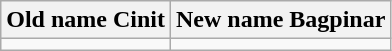<table class="wikitable">
<tr>
<th>Old name Cinit</th>
<th>New name Bagpinar</th>
</tr>
<tr>
<td></td>
<td></td>
</tr>
</table>
